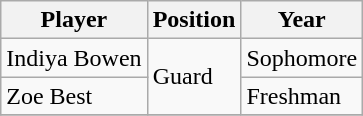<table class="wikitable" border="1">
<tr align=center>
<th style= >Player</th>
<th style= >Position</th>
<th style= >Year</th>
</tr>
<tr>
<td>Indiya Bowen</td>
<td rowspan=2>Guard</td>
<td>Sophomore</td>
</tr>
<tr>
<td>Zoe Best</td>
<td>Freshman</td>
</tr>
<tr>
</tr>
</table>
